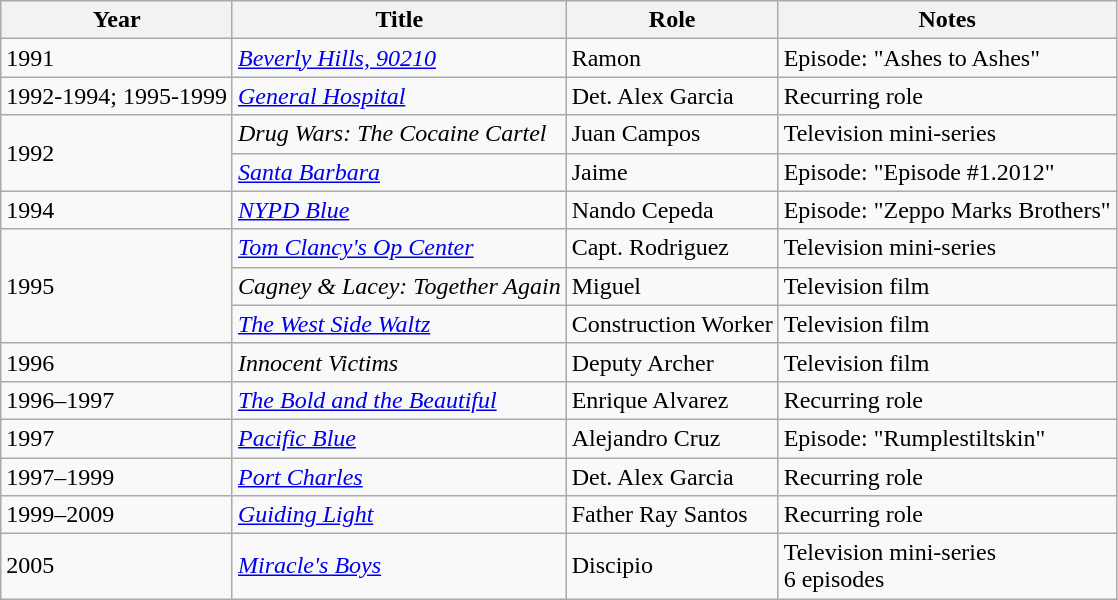<table class="wikitable sortable">
<tr>
<th>Year</th>
<th>Title</th>
<th>Role</th>
<th>Notes</th>
</tr>
<tr>
<td>1991</td>
<td><em><a href='#'>Beverly Hills, 90210</a></em></td>
<td>Ramon</td>
<td>Episode: "Ashes to Ashes"</td>
</tr>
<tr>
<td>1992-1994; 1995-1999</td>
<td><em><a href='#'>General Hospital</a></em></td>
<td>Det. Alex Garcia</td>
<td>Recurring role</td>
</tr>
<tr>
<td rowspan="2">1992</td>
<td><em>Drug Wars: The Cocaine Cartel</em></td>
<td>Juan Campos</td>
<td>Television mini-series</td>
</tr>
<tr>
<td><em><a href='#'>Santa Barbara</a></em></td>
<td>Jaime</td>
<td>Episode: "Episode #1.2012"</td>
</tr>
<tr>
<td>1994</td>
<td><em><a href='#'>NYPD Blue</a></em></td>
<td>Nando Cepeda</td>
<td>Episode: "Zeppo Marks Brothers"</td>
</tr>
<tr>
<td rowspan="3">1995</td>
<td><em><a href='#'>Tom Clancy's Op Center</a></em></td>
<td>Capt. Rodriguez</td>
<td>Television mini-series</td>
</tr>
<tr>
<td><em>Cagney & Lacey: Together Again</em></td>
<td>Miguel</td>
<td>Television film</td>
</tr>
<tr>
<td><em><a href='#'>The West Side Waltz</a></em></td>
<td>Construction Worker</td>
<td>Television film</td>
</tr>
<tr>
<td>1996</td>
<td><em>Innocent Victims</em></td>
<td>Deputy Archer</td>
<td>Television film</td>
</tr>
<tr>
<td>1996–1997</td>
<td><em><a href='#'>The Bold and the Beautiful</a></em></td>
<td>Enrique Alvarez</td>
<td>Recurring role</td>
</tr>
<tr>
<td>1997</td>
<td><em><a href='#'>Pacific Blue</a></em></td>
<td>Alejandro Cruz</td>
<td>Episode: "Rumplestiltskin"</td>
</tr>
<tr>
<td>1997–1999</td>
<td><em><a href='#'>Port Charles</a></em></td>
<td>Det. Alex Garcia</td>
<td>Recurring role</td>
</tr>
<tr>
<td>1999–2009</td>
<td><em><a href='#'>Guiding Light</a></em></td>
<td>Father Ray Santos</td>
<td>Recurring role</td>
</tr>
<tr>
<td>2005</td>
<td><em><a href='#'>Miracle's Boys</a></em></td>
<td>Discipio</td>
<td>Television mini-series<br>6 episodes</td>
</tr>
</table>
